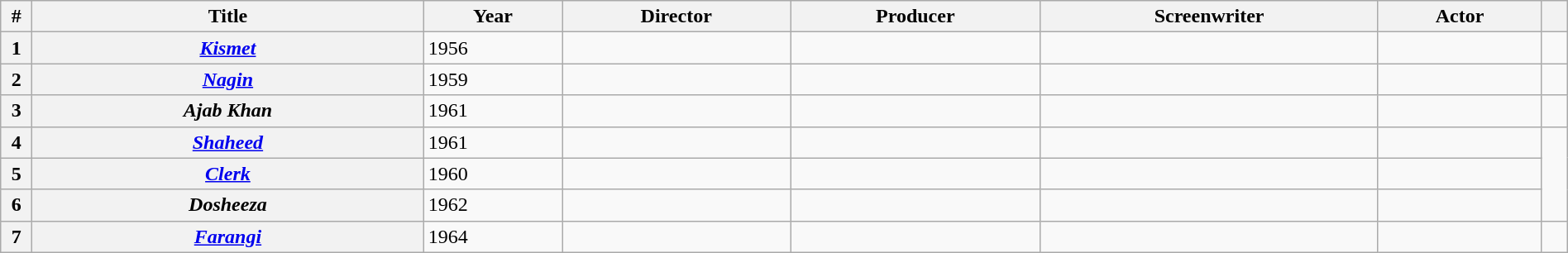<table class="wikitable sortable plainrowheaders" width=100%>
<tr>
<th scope="col" width=2%>#</th>
<th scope="col" width=25%>Title</th>
<th scope="col">Year</th>
<th scope="col">Director</th>
<th scope="col">Producer</th>
<th scope="col">Screenwriter</th>
<th scope="col">Actor</th>
<th scope="col" class="unsortable"></th>
</tr>
<tr>
<th scope="row" align="left">1</th>
<th><em><a href='#'>Kismet</a></em></th>
<td>1956</td>
<td></td>
<td></td>
<td></td>
<td></td>
<td></td>
</tr>
<tr>
<th scope="row" align="left">2</th>
<th><em><a href='#'>Nagin</a></em></th>
<td>1959</td>
<td></td>
<td></td>
<td></td>
<td></td>
<td></td>
</tr>
<tr>
<th scope="row" align="left">3</th>
<th><em>Ajab Khan</em></th>
<td>1961</td>
<td></td>
<td></td>
<td></td>
<td></td>
<td></td>
</tr>
<tr>
<th scope="row" align="left">4</th>
<th><em><a href='#'>Shaheed</a></em></th>
<td>1961</td>
<td></td>
<td></td>
<td></td>
<td></td>
<td rowspan="3"></td>
</tr>
<tr>
<th scope="row" align="left">5</th>
<th><em><a href='#'>Clerk</a></em></th>
<td>1960</td>
<td></td>
<td></td>
<td></td>
<td></td>
</tr>
<tr>
<th scope="row" align="left">6</th>
<th><em>Dosheeza</em></th>
<td>1962</td>
<td></td>
<td></td>
<td></td>
<td></td>
</tr>
<tr>
<th scope="row" align="left">7</th>
<th><em><a href='#'>Farangi</a></em></th>
<td>1964</td>
<td></td>
<td></td>
<td></td>
<td></td>
<td></td>
</tr>
</table>
